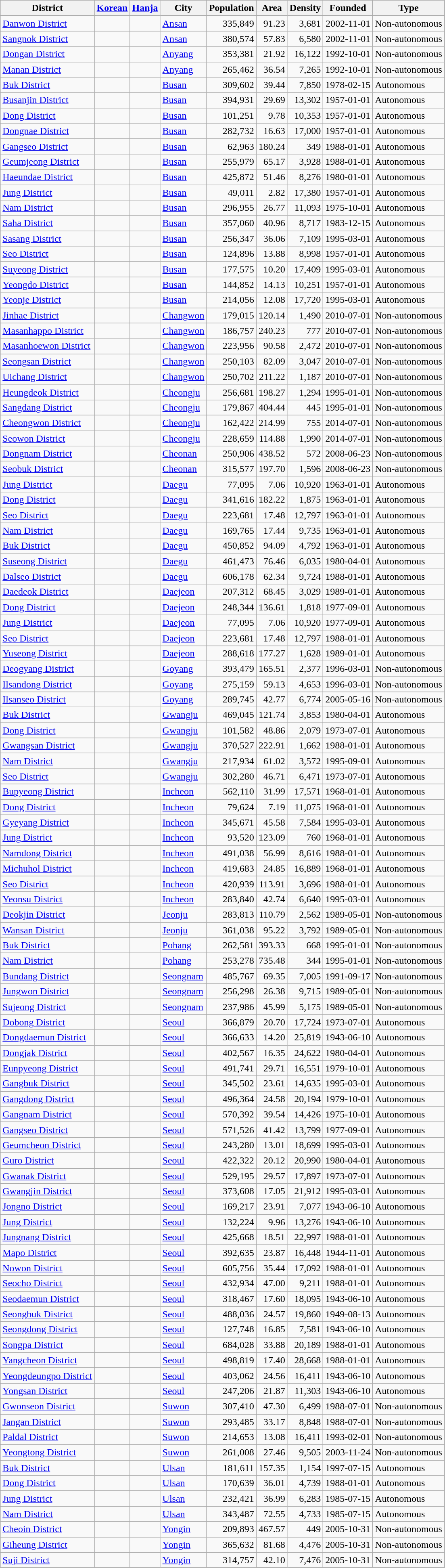<table class="wikitable sortable" style="text-align:right;">
<tr>
<th>District</th>
<th><a href='#'>Korean</a></th>
<th><a href='#'>Hanja</a></th>
<th>City</th>
<th>Population<br></th>
<th>Area <br></th>
<th>Density<br></th>
<th>Founded<br></th>
<th>Type</th>
</tr>
<tr>
<td align="left"><a href='#'>Danwon District</a></td>
<td align="left"><span></span></td>
<td align="left"><span></span></td>
<td align="left"><a href='#'>Ansan</a></td>
<td>335,849</td>
<td>91.23</td>
<td>3,681</td>
<td>2002-11-01</td>
<td align="left">Non-autonomous</td>
</tr>
<tr>
<td align="left"><a href='#'>Sangnok District</a></td>
<td align="left"><span></span></td>
<td align="left"><span></span></td>
<td align="left"><a href='#'>Ansan</a></td>
<td>380,574</td>
<td>57.83</td>
<td>6,580</td>
<td>2002-11-01</td>
<td align="left">Non-autonomous</td>
</tr>
<tr>
<td align="left"><a href='#'>Dongan District</a></td>
<td align="left"><span></span></td>
<td align="left"><span></span></td>
<td align="left"><a href='#'>Anyang</a></td>
<td>353,381</td>
<td>21.92</td>
<td>16,122</td>
<td>1992-10-01</td>
<td align="left">Non-autonomous</td>
</tr>
<tr>
<td align="left"><a href='#'>Manan District</a></td>
<td align="left"><span></span></td>
<td align="left"><span></span></td>
<td align="left"><a href='#'>Anyang</a></td>
<td>265,462</td>
<td>36.54</td>
<td>7,265</td>
<td>1992-10-01</td>
<td align="left">Non-autonomous</td>
</tr>
<tr>
<td align="left"><a href='#'>Buk District</a></td>
<td align="left"><span></span></td>
<td align="left"><span></span></td>
<td align="left"><a href='#'>Busan</a></td>
<td>309,602</td>
<td>39.44</td>
<td>7,850</td>
<td>1978-02-15</td>
<td align="left">Autonomous</td>
</tr>
<tr>
<td align="left"><a href='#'>Busanjin District</a></td>
<td align="left"><span></span></td>
<td align="left"><span></span></td>
<td align="left"><a href='#'>Busan</a></td>
<td>394,931</td>
<td>29.69</td>
<td>13,302</td>
<td>1957-01-01</td>
<td align="left">Autonomous</td>
</tr>
<tr>
<td align="left"><a href='#'>Dong District</a></td>
<td align="left"><span></span></td>
<td align="left"><span></span></td>
<td align="left"><a href='#'>Busan</a></td>
<td>101,251</td>
<td>9.78</td>
<td>10,353</td>
<td>1957-01-01</td>
<td align="left">Autonomous</td>
</tr>
<tr>
<td align="left"><a href='#'>Dongnae District</a></td>
<td align="left"><span></span></td>
<td align="left"><span></span></td>
<td align="left"><a href='#'>Busan</a></td>
<td>282,732</td>
<td>16.63</td>
<td>17,000</td>
<td>1957-01-01</td>
<td align="left">Autonomous</td>
</tr>
<tr>
<td align="left"><a href='#'>Gangseo District</a></td>
<td align="left"><span></span></td>
<td align="left"><span></span></td>
<td align="left"><a href='#'>Busan</a></td>
<td>62,963</td>
<td>180.24</td>
<td>349</td>
<td>1988-01-01</td>
<td align="left">Autonomous</td>
</tr>
<tr>
<td align="left"><a href='#'>Geumjeong District</a></td>
<td align="left"><span></span></td>
<td align="left"><span></span></td>
<td align="left"><a href='#'>Busan</a></td>
<td>255,979</td>
<td>65.17</td>
<td>3,928</td>
<td>1988-01-01</td>
<td align="left">Autonomous</td>
</tr>
<tr>
<td align="left"><a href='#'>Haeundae District</a></td>
<td align="left"><span></span></td>
<td align="left"><span></span></td>
<td align="left"><a href='#'>Busan</a></td>
<td>425,872</td>
<td>51.46</td>
<td>8,276</td>
<td>1980-01-01</td>
<td align="left">Autonomous</td>
</tr>
<tr>
<td align="left"><a href='#'>Jung District</a></td>
<td align="left"><span></span></td>
<td align="left"><span></span></td>
<td align="left"><a href='#'>Busan</a></td>
<td>49,011</td>
<td>2.82</td>
<td>17,380</td>
<td>1957-01-01</td>
<td align="left">Autonomous</td>
</tr>
<tr>
<td align="left"><a href='#'>Nam District</a></td>
<td align="left"><span></span></td>
<td align="left"><span></span></td>
<td align="left"><a href='#'>Busan</a></td>
<td>296,955</td>
<td>26.77</td>
<td>11,093</td>
<td>1975-10-01</td>
<td align="left">Autonomous</td>
</tr>
<tr>
<td align="left"><a href='#'>Saha District</a></td>
<td align="left"><span></span></td>
<td align="left"><span></span></td>
<td align="left"><a href='#'>Busan</a></td>
<td>357,060</td>
<td>40.96</td>
<td>8,717</td>
<td>1983-12-15</td>
<td align="left">Autonomous</td>
</tr>
<tr>
<td align="left"><a href='#'>Sasang District</a></td>
<td align="left"><span></span></td>
<td align="left"><span></span></td>
<td align="left"><a href='#'>Busan</a></td>
<td>256,347</td>
<td>36.06</td>
<td>7,109</td>
<td>1995-03-01</td>
<td align="left">Autonomous</td>
</tr>
<tr>
<td align="left"><a href='#'>Seo District</a></td>
<td align="left"><span></span></td>
<td align="left"><span></span></td>
<td align="left"><a href='#'>Busan</a></td>
<td>124,896</td>
<td>13.88</td>
<td>8,998</td>
<td>1957-01-01</td>
<td align="left">Autonomous</td>
</tr>
<tr>
<td align="left"><a href='#'>Suyeong District</a></td>
<td align="left"><span></span></td>
<td align="left"><span></span></td>
<td align="left"><a href='#'>Busan</a></td>
<td>177,575</td>
<td>10.20</td>
<td>17,409</td>
<td>1995-03-01</td>
<td align="left">Autonomous</td>
</tr>
<tr>
<td align="left"><a href='#'>Yeongdo District</a></td>
<td align="left"><span></span></td>
<td align="left"><span></span></td>
<td align="left"><a href='#'>Busan</a></td>
<td>144,852</td>
<td>14.13</td>
<td>10,251</td>
<td>1957-01-01</td>
<td align="left">Autonomous</td>
</tr>
<tr>
<td align="left"><a href='#'>Yeonje District</a></td>
<td align="left"><span></span></td>
<td align="left"><span></span></td>
<td align="left"><a href='#'>Busan</a></td>
<td>214,056</td>
<td>12.08</td>
<td>17,720</td>
<td>1995-03-01</td>
<td align="left">Autonomous</td>
</tr>
<tr>
<td align="left"><a href='#'>Jinhae District</a></td>
<td align="left"><span></span></td>
<td align="left"><span></span></td>
<td align="left"><a href='#'>Changwon</a></td>
<td>179,015</td>
<td>120.14</td>
<td>1,490</td>
<td>2010-07-01</td>
<td align="left">Non-autonomous</td>
</tr>
<tr>
<td align="left"><a href='#'>Masanhappo District</a></td>
<td align="left"><span></span></td>
<td align="left"><span></span></td>
<td align="left"><a href='#'>Changwon</a></td>
<td>186,757</td>
<td>240.23</td>
<td>777</td>
<td>2010-07-01</td>
<td align="left">Non-autonomous</td>
</tr>
<tr>
<td align="left"><a href='#'>Masanhoewon District</a></td>
<td align="left"><span></span></td>
<td align="left"><span></span></td>
<td align="left"><a href='#'>Changwon</a></td>
<td>223,956</td>
<td>90.58</td>
<td>2,472</td>
<td>2010-07-01</td>
<td align="left">Non-autonomous</td>
</tr>
<tr>
<td align="left"><a href='#'>Seongsan District</a></td>
<td align="left"><span></span></td>
<td align="left"><span></span></td>
<td align="left"><a href='#'>Changwon</a></td>
<td>250,103</td>
<td>82.09</td>
<td>3,047</td>
<td>2010-07-01</td>
<td align="left">Non-autonomous</td>
</tr>
<tr>
<td align="left"><a href='#'>Uichang District</a></td>
<td align="left"><span></span></td>
<td align="left"><span></span></td>
<td align="left"><a href='#'>Changwon</a></td>
<td>250,702</td>
<td>211.22</td>
<td>1,187</td>
<td>2010-07-01</td>
<td align="left">Non-autonomous</td>
</tr>
<tr>
<td align="left"><a href='#'>Heungdeok District</a></td>
<td align="left"><span></span></td>
<td align="left"><span></span></td>
<td align="left"><a href='#'>Cheongju</a></td>
<td>256,681</td>
<td>198.27</td>
<td>1,294</td>
<td>1995-01-01</td>
<td align="left">Non-autonomous</td>
</tr>
<tr>
<td align="left"><a href='#'>Sangdang District</a></td>
<td align="left"><span></span></td>
<td align="left"><span></span></td>
<td align="left"><a href='#'>Cheongju</a></td>
<td>179,867</td>
<td>404.44</td>
<td>445</td>
<td>1995-01-01</td>
<td align="left">Non-autonomous</td>
</tr>
<tr>
<td align="left"><a href='#'>Cheongwon District</a></td>
<td align="left"><span></span></td>
<td align="left"><span></span></td>
<td align="left"><a href='#'>Cheongju</a></td>
<td>162,422</td>
<td>214.99</td>
<td>755</td>
<td>2014-07-01</td>
<td align="left">Non-autonomous</td>
</tr>
<tr>
<td align="left"><a href='#'>Seowon District</a></td>
<td align="left"><span></span></td>
<td align="left"><span></span></td>
<td align="left"><a href='#'>Cheongju</a></td>
<td>228,659</td>
<td>114.88</td>
<td>1,990</td>
<td>2014-07-01</td>
<td align="left">Non-autonomous</td>
</tr>
<tr>
<td align="left"><a href='#'>Dongnam District</a></td>
<td align="left"><span></span></td>
<td align="left"><span></span></td>
<td align="left"><a href='#'>Cheonan</a></td>
<td>250,906</td>
<td>438.52</td>
<td>572</td>
<td>2008-06-23</td>
<td align="left">Non-autonomous</td>
</tr>
<tr>
<td align="left"><a href='#'>Seobuk District</a></td>
<td align="left"><span></span></td>
<td align="left"><span></span></td>
<td align="left"><a href='#'>Cheonan</a></td>
<td>315,577</td>
<td>197.70</td>
<td>1,596</td>
<td>2008-06-23</td>
<td align="left">Non-autonomous</td>
</tr>
<tr>
<td align="left"><a href='#'>Jung District</a></td>
<td align="left"><span></span></td>
<td align="left"><span></span></td>
<td align="left"><a href='#'>Daegu</a></td>
<td>77,095</td>
<td>7.06</td>
<td>10,920</td>
<td>1963-01-01</td>
<td align="left">Autonomous</td>
</tr>
<tr>
<td align="left"><a href='#'>Dong District</a></td>
<td align="left"><span></span></td>
<td align="left"><span></span></td>
<td align="left"><a href='#'>Daegu</a></td>
<td>341,616</td>
<td>182.22</td>
<td>1,875</td>
<td>1963-01-01</td>
<td align="left">Autonomous</td>
</tr>
<tr>
<td align="left"><a href='#'>Seo District</a></td>
<td align="left"><span></span></td>
<td align="left"><span></span></td>
<td align="left"><a href='#'>Daegu</a></td>
<td>223,681</td>
<td>17.48</td>
<td>12,797</td>
<td>1963-01-01</td>
<td align="left">Autonomous</td>
</tr>
<tr>
<td align="left"><a href='#'>Nam District</a></td>
<td align="left"><span></span></td>
<td align="left"><span></span></td>
<td align="left"><a href='#'>Daegu</a></td>
<td>169,765</td>
<td>17.44</td>
<td>9,735</td>
<td>1963-01-01</td>
<td align="left">Autonomous</td>
</tr>
<tr>
<td align="left"><a href='#'>Buk District</a></td>
<td align="left"><span></span></td>
<td align="left"><span></span></td>
<td align="left"><a href='#'>Daegu</a></td>
<td>450,852</td>
<td>94.09</td>
<td>4,792</td>
<td>1963-01-01</td>
<td align="left">Autonomous</td>
</tr>
<tr>
<td align="left"><a href='#'>Suseong District</a></td>
<td align="left"><span></span></td>
<td align="left"><span></span></td>
<td align="left"><a href='#'>Daegu</a></td>
<td>461,473</td>
<td>76.46</td>
<td>6,035</td>
<td>1980-04-01</td>
<td align="left">Autonomous</td>
</tr>
<tr>
<td align="left"><a href='#'>Dalseo District</a></td>
<td align="left"><span></span></td>
<td align="left"><span></span></td>
<td align="left"><a href='#'>Daegu</a></td>
<td>606,178</td>
<td>62.34</td>
<td>9,724</td>
<td>1988-01-01</td>
<td align="left">Autonomous</td>
</tr>
<tr>
<td align="left"><a href='#'>Daedeok District</a></td>
<td align="left"><span></span></td>
<td align="left"><span></span></td>
<td align="left"><a href='#'>Daejeon</a></td>
<td>207,312</td>
<td>68.45</td>
<td>3,029</td>
<td>1989-01-01</td>
<td align="left">Autonomous</td>
</tr>
<tr>
<td align="left"><a href='#'>Dong District</a></td>
<td align="left"><span></span></td>
<td align="left"><span></span></td>
<td align="left"><a href='#'>Daejeon</a></td>
<td>248,344</td>
<td>136.61</td>
<td>1,818</td>
<td>1977-09-01</td>
<td align="left">Autonomous</td>
</tr>
<tr>
<td align="left"><a href='#'>Jung District</a></td>
<td align="left"><span></span></td>
<td align="left"><span></span></td>
<td align="left"><a href='#'>Daejeon</a></td>
<td>77,095</td>
<td>7.06</td>
<td>10,920</td>
<td>1977-09-01</td>
<td align="left">Autonomous</td>
</tr>
<tr>
<td align="left"><a href='#'>Seo District</a></td>
<td align="left"><span></span></td>
<td align="left"><span></span></td>
<td align="left"><a href='#'>Daejeon</a></td>
<td>223,681</td>
<td>17.48</td>
<td>12,797</td>
<td>1988-01-01</td>
<td align="left">Autonomous</td>
</tr>
<tr>
<td align="left"><a href='#'>Yuseong District</a></td>
<td align="left"><span></span></td>
<td align="left"><span></span></td>
<td align="left"><a href='#'>Daejeon</a></td>
<td>288,618</td>
<td>177.27</td>
<td>1,628</td>
<td>1989-01-01</td>
<td align="left">Autonomous</td>
</tr>
<tr>
<td align="left"><a href='#'>Deogyang District</a></td>
<td align="left"><span></span></td>
<td align="left"><span></span></td>
<td align="left"><a href='#'>Goyang</a></td>
<td>393,479</td>
<td>165.51</td>
<td>2,377</td>
<td>1996-03-01</td>
<td align="left">Non-autonomous</td>
</tr>
<tr>
<td align="left"><a href='#'>Ilsandong District</a></td>
<td align="left"><span></span></td>
<td align="left"><span></span></td>
<td align="left"><a href='#'>Goyang</a></td>
<td>275,159</td>
<td>59.13</td>
<td>4,653</td>
<td>1996-03-01</td>
<td align="left">Non-autonomous</td>
</tr>
<tr>
<td align="left"><a href='#'>Ilsanseo District</a></td>
<td align="left"><span></span></td>
<td align="left"><span></span></td>
<td align="left"><a href='#'>Goyang</a></td>
<td>289,745</td>
<td>42.77</td>
<td>6,774</td>
<td>2005-05-16</td>
<td align="left">Non-autonomous</td>
</tr>
<tr>
<td align="left"><a href='#'>Buk District</a></td>
<td align="left"><span></span></td>
<td align="left"><span></span></td>
<td align="left"><a href='#'>Gwangju</a></td>
<td>469,045</td>
<td>121.74</td>
<td>3,853</td>
<td>1980-04-01</td>
<td align="left">Autonomous</td>
</tr>
<tr>
<td align="left"><a href='#'>Dong District</a></td>
<td align="left"><span></span></td>
<td align="left"><span></span></td>
<td align="left"><a href='#'>Gwangju</a></td>
<td>101,582</td>
<td>48.86</td>
<td>2,079</td>
<td>1973-07-01</td>
<td align="left">Autonomous</td>
</tr>
<tr>
<td align="left"><a href='#'>Gwangsan District</a></td>
<td align="left"><span></span></td>
<td align="left"><span></span></td>
<td align="left"><a href='#'>Gwangju</a></td>
<td>370,527</td>
<td>222.91</td>
<td>1,662</td>
<td>1988-01-01</td>
<td align="left">Autonomous</td>
</tr>
<tr>
<td align="left"><a href='#'>Nam District</a></td>
<td align="left"><span></span></td>
<td align="left"><span></span></td>
<td align="left"><a href='#'>Gwangju</a></td>
<td>217,934</td>
<td>61.02</td>
<td>3,572</td>
<td>1995-09-01</td>
<td align="left">Autonomous</td>
</tr>
<tr>
<td align="left"><a href='#'>Seo District</a></td>
<td align="left"><span></span></td>
<td align="left"><span></span></td>
<td align="left"><a href='#'>Gwangju</a></td>
<td>302,280</td>
<td>46.71</td>
<td>6,471</td>
<td>1973-07-01</td>
<td align="left">Autonomous</td>
</tr>
<tr>
<td align="left"><a href='#'>Bupyeong District</a></td>
<td align="left"><span></span></td>
<td align="left"><span></span></td>
<td align="left"><a href='#'>Incheon</a></td>
<td>562,110</td>
<td>31.99</td>
<td>17,571</td>
<td>1968-01-01</td>
<td align="left">Autonomous</td>
</tr>
<tr>
<td align="left"><a href='#'>Dong District</a></td>
<td align="left"><span></span></td>
<td align="left"><span></span></td>
<td align="left"><a href='#'>Incheon</a></td>
<td>79,624</td>
<td>7.19</td>
<td>11,075</td>
<td>1968-01-01</td>
<td align="left">Autonomous</td>
</tr>
<tr>
<td align="left"><a href='#'>Gyeyang District</a></td>
<td align="left"><span></span></td>
<td align="left"><span></span></td>
<td align="left"><a href='#'>Incheon</a></td>
<td>345,671</td>
<td>45.58</td>
<td>7,584</td>
<td>1995-03-01</td>
<td align="left">Autonomous</td>
</tr>
<tr>
<td align="left"><a href='#'>Jung District</a></td>
<td align="left"><span></span></td>
<td align="left"><span></span></td>
<td align="left"><a href='#'>Incheon</a></td>
<td>93,520</td>
<td>123.09</td>
<td>760</td>
<td>1968-01-01</td>
<td align="left">Autonomous</td>
</tr>
<tr>
<td align="left"><a href='#'>Namdong District</a></td>
<td align="left"><span></span></td>
<td align="left"><span></span></td>
<td align="left"><a href='#'>Incheon</a></td>
<td>491,038</td>
<td>56.99</td>
<td>8,616</td>
<td>1988-01-01</td>
<td align="left">Autonomous</td>
</tr>
<tr>
<td align="left"><a href='#'>Michuhol District</a></td>
<td align="left"><span></span></td>
<td align="left"><span></span></td>
<td align="left"><a href='#'>Incheon</a></td>
<td>419,683</td>
<td>24.85</td>
<td>16,889</td>
<td>1968-01-01</td>
<td align="left">Autonomous</td>
</tr>
<tr>
<td align="left"><a href='#'>Seo District</a></td>
<td align="left"><span></span></td>
<td align="left"><span></span></td>
<td align="left"><a href='#'>Incheon</a></td>
<td>420,939</td>
<td>113.91</td>
<td>3,696</td>
<td>1988-01-01</td>
<td align="left">Autonomous</td>
</tr>
<tr>
<td align="left"><a href='#'>Yeonsu District</a></td>
<td align="left"><span></span></td>
<td align="left"><span></span></td>
<td align="left"><a href='#'>Incheon</a></td>
<td>283,840</td>
<td>42.74</td>
<td>6,640</td>
<td>1995-03-01</td>
<td align="left">Autonomous</td>
</tr>
<tr>
<td align="left"><a href='#'>Deokjin District</a></td>
<td align="left"><span></span></td>
<td align="left"><span></span></td>
<td align="left"><a href='#'>Jeonju</a></td>
<td>283,813</td>
<td>110.79</td>
<td>2,562</td>
<td>1989-05-01</td>
<td align="left">Non-autonomous</td>
</tr>
<tr>
<td align="left"><a href='#'>Wansan District</a></td>
<td align="left"><span></span></td>
<td align="left"><span></span></td>
<td align="left"><a href='#'>Jeonju</a></td>
<td>361,038</td>
<td>95.22</td>
<td>3,792</td>
<td>1989-05-01</td>
<td align="left">Non-autonomous</td>
</tr>
<tr>
<td align="left"><a href='#'>Buk District</a></td>
<td align="left"><span></span></td>
<td align="left"><span></span></td>
<td align="left"><a href='#'>Pohang</a></td>
<td>262,581</td>
<td>393.33</td>
<td>668</td>
<td>1995-01-01</td>
<td align="left">Non-autonomous</td>
</tr>
<tr>
<td align="left"><a href='#'>Nam District</a></td>
<td align="left"><span></span></td>
<td align="left"><span></span></td>
<td align="left"><a href='#'>Pohang</a></td>
<td>253,278</td>
<td>735.48</td>
<td>344</td>
<td>1995-01-01</td>
<td align="left">Non-autonomous</td>
</tr>
<tr>
<td align="left"><a href='#'>Bundang District</a></td>
<td align="left"><span></span></td>
<td align="left"><span></span></td>
<td align="left"><a href='#'>Seongnam</a></td>
<td>485,767</td>
<td>69.35</td>
<td>7,005</td>
<td>1991-09-17</td>
<td align="left">Non-autonomous</td>
</tr>
<tr>
<td align="left"><a href='#'>Jungwon District</a></td>
<td align="left"><span></span></td>
<td align="left"><span></span></td>
<td align="left"><a href='#'>Seongnam</a></td>
<td>256,298</td>
<td>26.38</td>
<td>9,715</td>
<td>1989-05-01</td>
<td align="left">Non-autonomous</td>
</tr>
<tr>
<td align="left"><a href='#'>Sujeong District</a></td>
<td align="left"><span></span></td>
<td align="left"><span></span></td>
<td align="left"><a href='#'>Seongnam</a></td>
<td>237,986</td>
<td>45.99</td>
<td>5,175</td>
<td>1989-05-01</td>
<td align="left">Non-autonomous</td>
</tr>
<tr>
<td align="left"><a href='#'>Dobong District</a></td>
<td align="left"><span></span></td>
<td align="left"><span></span></td>
<td align="left"><a href='#'>Seoul</a></td>
<td>366,879</td>
<td>20.70</td>
<td>17,724</td>
<td>1973-07-01</td>
<td align="left">Autonomous</td>
</tr>
<tr>
<td align="left"><a href='#'>Dongdaemun District</a></td>
<td align="left"><span></span></td>
<td align="left"><span></span></td>
<td align="left"><a href='#'>Seoul</a></td>
<td>366,633</td>
<td>14.20</td>
<td>25,819</td>
<td>1943-06-10</td>
<td align="left">Autonomous</td>
</tr>
<tr>
<td align="left"><a href='#'>Dongjak District</a></td>
<td align="left"><span></span></td>
<td align="left"><span></span></td>
<td align="left"><a href='#'>Seoul</a></td>
<td>402,567</td>
<td>16.35</td>
<td>24,622</td>
<td>1980-04-01</td>
<td align="left">Autonomous</td>
</tr>
<tr>
<td align="left"><a href='#'>Eunpyeong District</a></td>
<td align="left"><span></span></td>
<td align="left"><span></span></td>
<td align="left"><a href='#'>Seoul</a></td>
<td>491,741</td>
<td>29.71</td>
<td>16,551</td>
<td>1979-10-01</td>
<td align="left">Autonomous</td>
</tr>
<tr>
<td align="left"><a href='#'>Gangbuk District</a></td>
<td align="left"><span></span></td>
<td align="left"><span></span></td>
<td align="left"><a href='#'>Seoul</a></td>
<td>345,502</td>
<td>23.61</td>
<td>14,635</td>
<td>1995-03-01</td>
<td align="left">Autonomous</td>
</tr>
<tr>
<td align="left"><a href='#'>Gangdong District</a></td>
<td align="left"><span></span></td>
<td align="left"><span></span></td>
<td align="left"><a href='#'>Seoul</a></td>
<td>496,364</td>
<td>24.58</td>
<td>20,194</td>
<td>1979-10-01</td>
<td align="left">Autonomous</td>
</tr>
<tr>
<td align="left"><a href='#'>Gangnam District</a></td>
<td align="left"><span></span></td>
<td align="left"><span></span></td>
<td align="left"><a href='#'>Seoul</a></td>
<td>570,392</td>
<td>39.54</td>
<td>14,426</td>
<td>1975-10-01</td>
<td align="left">Autonomous</td>
</tr>
<tr>
<td align="left"><a href='#'>Gangseo District</a></td>
<td align="left"><span></span></td>
<td align="left"><span></span></td>
<td align="left"><a href='#'>Seoul</a></td>
<td>571,526</td>
<td>41.42</td>
<td>13,799</td>
<td>1977-09-01</td>
<td align="left">Autonomous</td>
</tr>
<tr>
<td align="left"><a href='#'>Geumcheon District</a></td>
<td align="left"><span></span></td>
<td align="left"><span></span></td>
<td align="left"><a href='#'>Seoul</a></td>
<td>243,280</td>
<td>13.01</td>
<td>18,699</td>
<td>1995-03-01</td>
<td align="left">Autonomous</td>
</tr>
<tr>
<td align="left"><a href='#'>Guro District</a></td>
<td align="left"><span></span></td>
<td align="left"><span></span></td>
<td align="left"><a href='#'>Seoul</a></td>
<td>422,322</td>
<td>20.12</td>
<td>20,990</td>
<td>1980-04-01</td>
<td align="left">Autonomous</td>
</tr>
<tr>
<td align="left"><a href='#'>Gwanak District</a></td>
<td align="left"><span></span></td>
<td align="left"><span></span></td>
<td align="left"><a href='#'>Seoul</a></td>
<td>529,195</td>
<td>29.57</td>
<td>17,897</td>
<td>1973-07-01</td>
<td align="left">Autonomous</td>
</tr>
<tr>
<td align="left"><a href='#'>Gwangjin District</a></td>
<td align="left"><span></span></td>
<td align="left"><span></span></td>
<td align="left"><a href='#'>Seoul</a></td>
<td>373,608</td>
<td>17.05</td>
<td>21,912</td>
<td>1995-03-01</td>
<td align="left">Autonomous</td>
</tr>
<tr>
<td align="left"><a href='#'>Jongno District</a></td>
<td align="left"><span></span></td>
<td align="left"><span></span></td>
<td align="left"><a href='#'>Seoul</a></td>
<td>169,217</td>
<td>23.91</td>
<td>7,077</td>
<td>1943-06-10</td>
<td align="left">Autonomous</td>
</tr>
<tr>
<td align="left"><a href='#'>Jung District</a></td>
<td align="left"><span></span></td>
<td align="left"><span></span></td>
<td align="left"><a href='#'>Seoul</a></td>
<td>132,224</td>
<td>9.96</td>
<td>13,276</td>
<td>1943-06-10</td>
<td align="left">Autonomous</td>
</tr>
<tr>
<td align="left"><a href='#'>Jungnang District</a></td>
<td align="left"><span></span></td>
<td align="left"><span></span></td>
<td align="left"><a href='#'>Seoul</a></td>
<td>425,668</td>
<td>18.51</td>
<td>22,997</td>
<td>1988-01-01</td>
<td align="left">Autonomous</td>
</tr>
<tr>
<td align="left"><a href='#'>Mapo District</a></td>
<td align="left"><span></span></td>
<td align="left"><span></span></td>
<td align="left"><a href='#'>Seoul</a></td>
<td>392,635</td>
<td>23.87</td>
<td>16,448</td>
<td>1944-11-01</td>
<td align="left">Autonomous</td>
</tr>
<tr>
<td align="left"><a href='#'>Nowon District</a></td>
<td align="left"><span></span></td>
<td align="left"><span></span></td>
<td align="left"><a href='#'>Seoul</a></td>
<td>605,756</td>
<td>35.44</td>
<td>17,092</td>
<td>1988-01-01</td>
<td align="left">Autonomous</td>
</tr>
<tr>
<td align="left"><a href='#'>Seocho District</a></td>
<td align="left"><span></span></td>
<td align="left"><span></span></td>
<td align="left"><a href='#'>Seoul</a></td>
<td>432,934</td>
<td>47.00</td>
<td>9,211</td>
<td>1988-01-01</td>
<td align="left">Autonomous</td>
</tr>
<tr>
<td align="left"><a href='#'>Seodaemun District</a></td>
<td align="left"><span></span></td>
<td align="left"><span></span></td>
<td align="left"><a href='#'>Seoul</a></td>
<td>318,467</td>
<td>17.60</td>
<td>18,095</td>
<td>1943-06-10</td>
<td align="left">Autonomous</td>
</tr>
<tr>
<td align="left"><a href='#'>Seongbuk District</a></td>
<td align="left"><span></span></td>
<td align="left"><span></span></td>
<td align="left"><a href='#'>Seoul</a></td>
<td>488,036</td>
<td>24.57</td>
<td>19,860</td>
<td>1949-08-13</td>
<td align="left">Autonomous</td>
</tr>
<tr>
<td align="left"><a href='#'>Seongdong District</a></td>
<td align="left"><span></span></td>
<td align="left"><span></span></td>
<td align="left"><a href='#'>Seoul</a></td>
<td>127,748</td>
<td>16.85</td>
<td>7,581</td>
<td>1943-06-10</td>
<td align="left">Autonomous</td>
</tr>
<tr>
<td align="left"><a href='#'>Songpa District</a></td>
<td align="left"><span></span></td>
<td align="left"><span></span></td>
<td align="left"><a href='#'>Seoul</a></td>
<td>684,028</td>
<td>33.88</td>
<td>20,189</td>
<td>1988-01-01</td>
<td align="left">Autonomous</td>
</tr>
<tr>
<td align="left"><a href='#'>Yangcheon District</a></td>
<td align="left"><span></span></td>
<td align="left"><span></span></td>
<td align="left"><a href='#'>Seoul</a></td>
<td>498,819</td>
<td>17.40</td>
<td>28,668</td>
<td>1988-01-01</td>
<td align="left">Autonomous</td>
</tr>
<tr>
<td align="left"><a href='#'>Yeongdeungpo District</a></td>
<td align="left"><span></span></td>
<td align="left"><span></span></td>
<td align="left"><a href='#'>Seoul</a></td>
<td>403,062</td>
<td>24.56</td>
<td>16,411</td>
<td>1943-06-10</td>
<td align="left">Autonomous</td>
</tr>
<tr>
<td align="left"><a href='#'>Yongsan District</a></td>
<td align="left"><span></span></td>
<td align="left"><span></span></td>
<td align="left"><a href='#'>Seoul</a></td>
<td>247,206</td>
<td>21.87</td>
<td>11,303</td>
<td>1943-06-10</td>
<td align="left">Autonomous</td>
</tr>
<tr>
<td align="left"><a href='#'>Gwonseon District</a></td>
<td align="left"><span></span></td>
<td align="left"><span></span></td>
<td align="left"><a href='#'>Suwon</a></td>
<td>307,410</td>
<td>47.30</td>
<td>6,499</td>
<td>1988-07-01</td>
<td align="left">Non-autonomous</td>
</tr>
<tr>
<td align="left"><a href='#'>Jangan District</a></td>
<td align="left"><span></span></td>
<td align="left"><span></span></td>
<td align="left"><a href='#'>Suwon</a></td>
<td>293,485</td>
<td>33.17</td>
<td>8,848</td>
<td>1988-07-01</td>
<td align="left">Non-autonomous</td>
</tr>
<tr>
<td align="left"><a href='#'>Paldal District</a></td>
<td align="left"><span></span></td>
<td align="left"><span></span></td>
<td align="left"><a href='#'>Suwon</a></td>
<td>214,653</td>
<td>13.08</td>
<td>16,411</td>
<td>1993-02-01</td>
<td align="left">Non-autonomous</td>
</tr>
<tr>
<td align="left"><a href='#'>Yeongtong District</a></td>
<td align="left"><span></span></td>
<td align="left"><span></span></td>
<td align="left"><a href='#'>Suwon</a></td>
<td>261,008</td>
<td>27.46</td>
<td>9,505</td>
<td>2003-11-24</td>
<td align="left">Non-autonomous</td>
</tr>
<tr>
<td align="left"><a href='#'>Buk District</a></td>
<td align="left"><span></span></td>
<td align="left"><span></span></td>
<td align="left"><a href='#'>Ulsan</a></td>
<td>181,611</td>
<td>157.35</td>
<td>1,154</td>
<td>1997-07-15</td>
<td align="left">Autonomous</td>
</tr>
<tr>
<td align="left"><a href='#'>Dong District</a></td>
<td align="left"><span></span></td>
<td align="left"><span></span></td>
<td align="left"><a href='#'>Ulsan</a></td>
<td>170,639</td>
<td>36.01</td>
<td>4,739</td>
<td>1988-01-01</td>
<td align="left">Autonomous</td>
</tr>
<tr>
<td align="left"><a href='#'>Jung District</a></td>
<td align="left"><span></span></td>
<td align="left"><span></span></td>
<td align="left"><a href='#'>Ulsan</a></td>
<td>232,421</td>
<td>36.99</td>
<td>6,283</td>
<td>1985-07-15</td>
<td align="left">Autonomous</td>
</tr>
<tr>
<td align="left"><a href='#'>Nam District</a></td>
<td align="left"><span></span></td>
<td align="left"><span></span></td>
<td align="left"><a href='#'>Ulsan</a></td>
<td>343,487</td>
<td>72.55</td>
<td>4,733</td>
<td>1985-07-15</td>
<td align="left">Autonomous</td>
</tr>
<tr>
<td align="left"><a href='#'>Cheoin District</a></td>
<td align="left"><span></span></td>
<td align="left"><span></span></td>
<td align="left"><a href='#'>Yongin</a></td>
<td>209,893</td>
<td>467.57</td>
<td>449</td>
<td>2005-10-31</td>
<td align="left">Non-autonomous</td>
</tr>
<tr>
<td align="left"><a href='#'>Giheung District</a></td>
<td align="left"><span></span></td>
<td align="left"><span></span></td>
<td align="left"><a href='#'>Yongin</a></td>
<td>365,632</td>
<td>81.68</td>
<td>4,476</td>
<td>2005-10-31</td>
<td align="left">Non-autonomous</td>
</tr>
<tr>
<td align="left"><a href='#'>Suji District</a></td>
<td align="left"><span></span></td>
<td align="left"><span></span></td>
<td align="left"><a href='#'>Yongin</a></td>
<td>314,757</td>
<td>42.10</td>
<td>7,476</td>
<td>2005-10-31</td>
<td align="left">Non-autonomous</td>
</tr>
</table>
